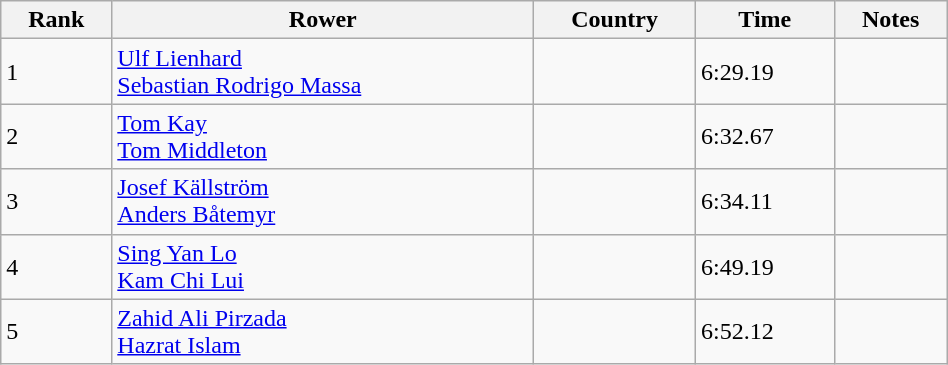<table class="wikitable sortable" width=50%>
<tr>
<th>Rank</th>
<th>Rower</th>
<th>Country</th>
<th>Time</th>
<th>Notes</th>
</tr>
<tr>
<td>1</td>
<td><a href='#'>Ulf Lienhard</a><br><a href='#'>Sebastian Rodrigo Massa</a></td>
<td></td>
<td>6:29.19</td>
<td></td>
</tr>
<tr>
<td>2</td>
<td><a href='#'>Tom Kay</a> <br><a href='#'>Tom Middleton</a></td>
<td></td>
<td>6:32.67</td>
<td></td>
</tr>
<tr>
<td>3</td>
<td><a href='#'>Josef Källström</a> <br> <a href='#'>Anders Båtemyr</a></td>
<td></td>
<td>6:34.11</td>
<td></td>
</tr>
<tr>
<td>4</td>
<td><a href='#'>Sing Yan Lo</a><br><a href='#'>Kam Chi Lui</a></td>
<td></td>
<td>6:49.19</td>
<td></td>
</tr>
<tr>
<td>5</td>
<td><a href='#'>Zahid Ali Pirzada</a> <br> <a href='#'>Hazrat Islam</a></td>
<td></td>
<td>6:52.12</td>
<td></td>
</tr>
</table>
